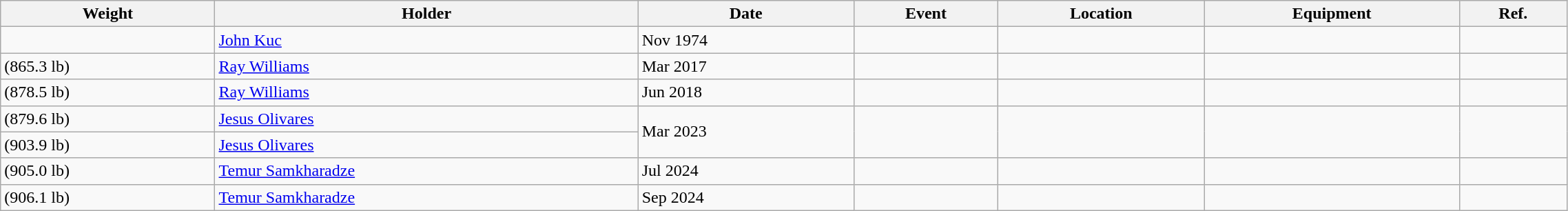<table class="wikitable sortable" style="display: inline-table;width: 120%;">
<tr>
<th scope="col">Weight</th>
<th scope="col">Holder</th>
<th scope="col" class="unsortable">Date</th>
<th scope="col" class="unsortable">Event</th>
<th scope="col">Location</th>
<th scope="col" class="unsortable">Equipment</th>
<th scope="col" class="unsortable">Ref.</th>
</tr>
<tr>
<td></td>
<td> <a href='#'>John Kuc</a></td>
<td>Nov 1974</td>
<td></td>
<td></td>
<td></td>
<td></td>
</tr>
<tr>
<td> (865.3 lb)</td>
<td> <a href='#'>Ray Williams</a></td>
<td>Mar 2017</td>
<td></td>
<td></td>
<td></td>
<td></td>
</tr>
<tr>
<td> (878.5 lb)</td>
<td> <a href='#'>Ray Williams</a></td>
<td>Jun 2018</td>
<td></td>
<td></td>
<td></td>
<td></td>
</tr>
<tr>
<td> (879.6 lb)</td>
<td> <a href='#'>Jesus Olivares</a></td>
<td rowspan="2">Mar 2023</td>
<td rowspan="2"></td>
<td rowspan="2"></td>
<td rowspan="2"></td>
<td rowspan="2"></td>
</tr>
<tr>
<td> (903.9 lb)</td>
<td> <a href='#'>Jesus Olivares</a></td>
</tr>
<tr>
<td> (905.0 lb)</td>
<td> <a href='#'>Temur Samkharadze</a></td>
<td>Jul 2024</td>
<td></td>
<td></td>
<td></td>
<td></td>
</tr>
<tr>
<td> (906.1 lb)</td>
<td> <a href='#'>Temur Samkharadze</a></td>
<td>Sep 2024</td>
<td></td>
<td></td>
<td></td>
<td></td>
</tr>
</table>
